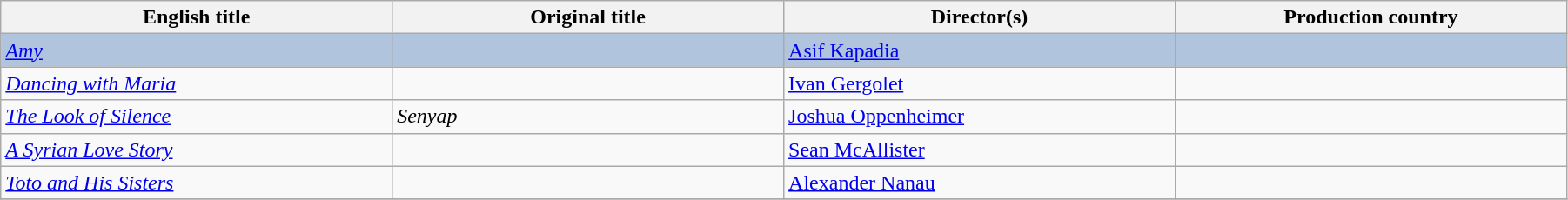<table class="wikitable" width="95%" cellpadding="5">
<tr>
<th width="25%">English title</th>
<th width="25%">Original title</th>
<th width="25%">Director(s)</th>
<th width="25%">Production country</th>
</tr>
<tr style="background:#B0C4DE;">
<td><em><a href='#'>Amy</a></em></td>
<td></td>
<td><a href='#'>Asif Kapadia</a></td>
<td></td>
</tr>
<tr>
<td><em><a href='#'>Dancing with Maria</a></em></td>
<td></td>
<td><a href='#'>Ivan Gergolet</a></td>
<td>  </td>
</tr>
<tr>
<td><em><a href='#'>The Look of Silence</a></em></td>
<td><em>Senyap</em></td>
<td><a href='#'>Joshua Oppenheimer</a></td>
<td>   </td>
</tr>
<tr>
<td><em><a href='#'>A Syrian Love Story</a></em></td>
<td></td>
<td><a href='#'>Sean McAllister</a></td>
<td></td>
</tr>
<tr>
<td><em><a href='#'>Toto and His Sisters</a></em></td>
<td></td>
<td><a href='#'>Alexander Nanau</a></td>
<td></td>
</tr>
<tr>
</tr>
</table>
